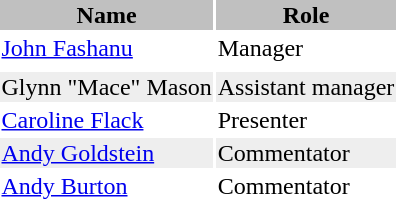<table class="toccolours">
<tr>
<th bgcolor=silver>Name</th>
<th bgcolor=silver>Role</th>
</tr>
<tr>
<td> <a href='#'>John Fashanu</a></td>
<td>Manager</td>
</tr>
<tr bgcolor=#eeeeee>
</tr>
<tr>
</tr>
<tr bgcolor=#eeeeee>
<td> Glynn "Mace" Mason</td>
<td>Assistant manager</td>
</tr>
<tr>
<td> <a href='#'>Caroline Flack</a></td>
<td>Presenter</td>
</tr>
<tr bgcolor=#eeeeee>
<td> <a href='#'>Andy Goldstein</a></td>
<td>Commentator</td>
</tr>
<tr>
<td> <a href='#'>Andy Burton</a></td>
<td>Commentator</td>
</tr>
<tr>
</tr>
</table>
